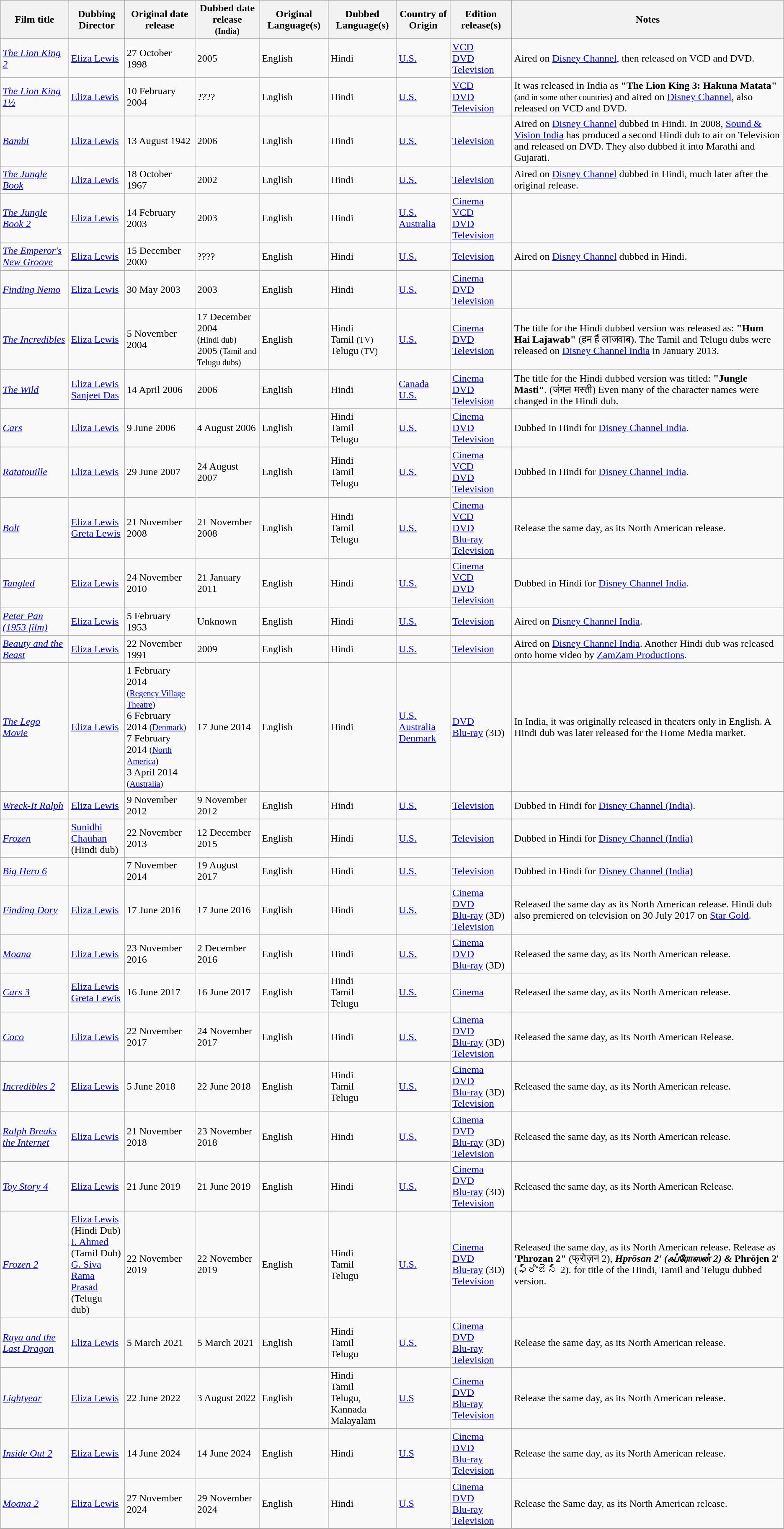<table class="wikitable collapsible collapsed">
<tr>
<th>Film title</th>
<th>Dubbing Director</th>
<th>Original date release</th>
<th>Dubbed date release <br> <small>(India)</small></th>
<th>Original Language(s)</th>
<th>Dubbed Language(s)</th>
<th>Country of Origin</th>
<th>Edition release(s)</th>
<th>Notes</th>
</tr>
<tr>
<td><em><a href='#'>The Lion King 2</a></em></td>
<td><a href='#'>Eliza Lewis</a></td>
<td>27 October 1998</td>
<td>2005</td>
<td>English</td>
<td>Hindi</td>
<td><a href='#'>U.S.</a></td>
<td><a href='#'>VCD</a> <br> <a href='#'>DVD</a> <br> <a href='#'>Television</a></td>
<td>Aired on <a href='#'>Disney Channel</a>, then released on VCD and DVD.</td>
</tr>
<tr>
<td><em><a href='#'>The Lion King 1½</a></em></td>
<td><a href='#'>Eliza Lewis</a></td>
<td>10 February 2004</td>
<td>????</td>
<td>English</td>
<td>Hindi</td>
<td><a href='#'>U.S.</a></td>
<td><a href='#'>VCD</a> <br> <a href='#'>DVD</a> <br> <a href='#'>Television</a></td>
<td>It was released in India as <strong>"The Lion King 3: Hakuna Matata"</strong> <small>(and in some other countries)</small> and aired on <a href='#'>Disney Channel</a>, also released on VCD and DVD.</td>
</tr>
<tr>
<td><em><a href='#'>Bambi</a></em></td>
<td><a href='#'>Eliza Lewis</a></td>
<td>13 August 1942</td>
<td>2006</td>
<td>English</td>
<td>Hindi</td>
<td><a href='#'>U.S.</a></td>
<td><a href='#'>Television</a></td>
<td>Aired on <a href='#'>Disney Channel</a> dubbed in Hindi. In 2008, <a href='#'>Sound & Vision India</a> has produced a second Hindi dub to air on Television and released on DVD. They also dubbed it into Marathi and Gujarati.</td>
</tr>
<tr>
<td><em><a href='#'>The Jungle Book</a></em></td>
<td><a href='#'>Eliza Lewis</a></td>
<td>18 October 1967</td>
<td>2002</td>
<td>English</td>
<td>Hindi</td>
<td><a href='#'>U.S.</a></td>
<td><a href='#'>Television</a></td>
<td>Aired on <a href='#'>Disney Channel</a> dubbed in Hindi, much later after the original release.</td>
</tr>
<tr>
<td><em><a href='#'>The Jungle Book 2</a></em></td>
<td><a href='#'>Eliza Lewis</a></td>
<td>14 February 2003</td>
<td>2003</td>
<td>English</td>
<td>Hindi</td>
<td><a href='#'>U.S.</a> <br> <a href='#'>Australia</a></td>
<td><a href='#'>Cinema</a> <br> <a href='#'>VCD</a> <br> <a href='#'>DVD</a> <br> <a href='#'>Television</a></td>
<td></td>
</tr>
<tr>
<td><em><a href='#'>The Emperor's New Groove</a></em></td>
<td><a href='#'>Eliza Lewis</a></td>
<td>15 December 2000</td>
<td>????</td>
<td>English</td>
<td>Hindi</td>
<td><a href='#'>U.S.</a></td>
<td><a href='#'>Television</a></td>
<td>Aired on <a href='#'>Disney Channel</a> dubbed in Hindi.</td>
</tr>
<tr>
<td><em><a href='#'>Finding Nemo</a></em></td>
<td><a href='#'>Eliza Lewis</a></td>
<td>30 May 2003</td>
<td>2003</td>
<td>English</td>
<td>Hindi</td>
<td><a href='#'>U.S.</a></td>
<td><a href='#'>Cinema</a> <br> <a href='#'>DVD</a> <br> <a href='#'>Television</a></td>
<td></td>
</tr>
<tr>
<td><em><a href='#'>The Incredibles</a></em></td>
<td><a href='#'>Eliza Lewis</a></td>
<td>5 November 2004</td>
<td>17 December 2004 <br> <small>(Hindi dub)</small> <br> 2005 <small>(Tamil and Telugu dubs)</small></td>
<td>English</td>
<td>Hindi <br> Tamil <small>(TV)</small> <br> Telugu <small>(TV)</small></td>
<td><a href='#'>U.S.</a></td>
<td><a href='#'>Cinema</a> <br> <a href='#'>DVD</a> <br> <a href='#'>Television</a></td>
<td>The title for the Hindi dubbed version was released as: <strong>"Hum Hai Lajawab"</strong> (हम हैं लाजवाब). The Tamil and Telugu dubs were released on <a href='#'>Disney Channel India</a> in January 2013.</td>
</tr>
<tr>
<td><em><a href='#'>The Wild</a></em></td>
<td><a href='#'>Eliza Lewis</a> <br> <a href='#'>Sanjeet Das</a></td>
<td>14 April 2006</td>
<td>2006</td>
<td>English</td>
<td>Hindi</td>
<td><a href='#'>Canada</a> <br> <a href='#'>U.S.</a></td>
<td><a href='#'>Cinema</a> <br> <a href='#'>DVD</a> <br> <a href='#'>Television</a></td>
<td>The title for the Hindi dubbed version was titled: <strong>"Jungle Masti"</strong>. (जंगल मस्ती) Even many of the character names were changed in the Hindi dub.</td>
</tr>
<tr>
<td><em><a href='#'>Cars</a></em></td>
<td><a href='#'>Eliza Lewis</a></td>
<td>9 June 2006</td>
<td>4 August 2006</td>
<td>English</td>
<td>Hindi <br> Tamil <br> Telugu</td>
<td><a href='#'>U.S.</a></td>
<td><a href='#'>Cinema</a> <br> <a href='#'>DVD</a> <br> <a href='#'>Television</a></td>
<td>Dubbed in Hindi for <a href='#'>Disney Channel India</a>.</td>
</tr>
<tr>
<td><em><a href='#'>Ratatouille</a></em></td>
<td><a href='#'>Eliza Lewis</a></td>
<td>29 June 2007</td>
<td>24 August 2007</td>
<td>English</td>
<td>Hindi <br> Tamil <br> Telugu</td>
<td><a href='#'>U.S.</a></td>
<td><a href='#'>Cinema</a> <br> <a href='#'>VCD</a> <br> <a href='#'>DVD</a> <br> <a href='#'>Television</a></td>
<td>Dubbed in Hindi for <a href='#'>Disney Channel India</a>.</td>
</tr>
<tr>
<td><em><a href='#'>Bolt</a></em></td>
<td><a href='#'>Eliza Lewis</a> <br> <a href='#'>Greta Lewis</a></td>
<td>21 November 2008</td>
<td>21 November 2008</td>
<td>English</td>
<td>Hindi <br> Tamil <br> Telugu</td>
<td><a href='#'>U.S.</a></td>
<td><a href='#'>Cinema</a> <br> <a href='#'>VCD</a> <br> <a href='#'>DVD</a> <br> <a href='#'>Blu-ray</a> <br> <a href='#'>Television</a></td>
<td>Release the same day, as its North American release.</td>
</tr>
<tr>
<td><em><a href='#'>Tangled</a></em></td>
<td><a href='#'>Eliza Lewis</a></td>
<td>24 November 2010</td>
<td>21 January 2011</td>
<td>English</td>
<td>Hindi</td>
<td><a href='#'>U.S.</a></td>
<td><a href='#'>Cinema</a> <br> <a href='#'>VCD</a> <br> <a href='#'>DVD</a> <br> <a href='#'>Television</a></td>
<td>Dubbed in Hindi for <a href='#'>Disney Channel India</a>.</td>
</tr>
<tr>
<td><em><a href='#'>Peter Pan (1953 film)</a></em></td>
<td><a href='#'>Eliza Lewis</a></td>
<td>5 February 1953</td>
<td>Unknown</td>
<td>English</td>
<td>Hindi</td>
<td><a href='#'>U.S.</a></td>
<td><a href='#'>Television</a></td>
<td>Aired on <a href='#'>Disney Channel India</a>.</td>
</tr>
<tr>
<td><em><a href='#'>Beauty and the Beast</a></em></td>
<td><a href='#'>Eliza Lewis</a></td>
<td>22 November 1991</td>
<td>2009</td>
<td>English</td>
<td>Hindi</td>
<td><a href='#'>U.S.</a></td>
<td><a href='#'>Television</a></td>
<td>Aired on <a href='#'>Disney Channel India</a>. Another Hindi dub was released onto home video by <a href='#'>ZamZam Productions</a>.</td>
</tr>
<tr>
<td><em><a href='#'>The Lego Movie</a></em></td>
<td><a href='#'>Eliza Lewis</a></td>
<td>1 February 2014 <br> <small>(<a href='#'>Regency Village Theatre</a>)</small> <br> 6 February 2014 <small>(<a href='#'>Denmark</a>)</small> <br> 7 February 2014 <small>(<a href='#'>North America</a>)</small> <br> 3 April 2014 <small>(<a href='#'>Australia</a>)</small></td>
<td>17 June 2014</td>
<td>English</td>
<td>Hindi</td>
<td><a href='#'>U.S.</a> <br> <a href='#'>Australia</a> <br> <a href='#'>Denmark</a></td>
<td><a href='#'>DVD</a> <br> <a href='#'>Blu-ray</a> (3D)</td>
<td>In India, it was originally released in theaters only in English. A Hindi dub was later released for the Home Media market.</td>
</tr>
<tr>
<td><em><a href='#'>Wreck-It Ralph</a></em></td>
<td><a href='#'>Eliza Lewis</a></td>
<td>9 November 2012</td>
<td>9 November 2012</td>
<td>English</td>
<td>Hindi</td>
<td><a href='#'>U.S.</a></td>
<td><a href='#'>Television</a></td>
<td>Dubbed in Hindi for <a href='#'>Disney Channel (India)</a>.</td>
</tr>
<tr>
<td><em><a href='#'>Frozen</a></em></td>
<td><a href='#'>Sunidhi Chauhan</a> <br> (Hindi dub)</td>
<td>22 November 2013</td>
<td>12 December 2015</td>
<td>English</td>
<td>Hindi</td>
<td><a href='#'>U.S.</a></td>
<td><a href='#'>Television</a></td>
<td>Dubbed in Hindi for <a href='#'>Disney Channel (India)</a></td>
</tr>
<tr>
<td><em><a href='#'>Big Hero 6</a></em></td>
<td></td>
<td>7 November 2014</td>
<td>19 August 2017</td>
<td>English</td>
<td>Hindi</td>
<td><a href='#'>U.S.</a></td>
<td><a href='#'>Television</a></td>
<td>Dubbed in Hindi for <a href='#'>Disney Channel (India)</a></td>
</tr>
<tr>
<td><em><a href='#'>Finding Dory</a></em></td>
<td><a href='#'>Eliza Lewis</a></td>
<td>17 June 2016</td>
<td>17 June 2016</td>
<td>English</td>
<td>Hindi</td>
<td><a href='#'>U.S.</a></td>
<td><a href='#'>Cinema</a> <br> <a href='#'>DVD</a> <br> <a href='#'>Blu-ray</a> (3D) <br> <a href='#'>Television</a></td>
<td>Released the same day as its North American release. Hindi dub also premiered on television on 30 July 2017 on <a href='#'>Star Gold</a>.</td>
</tr>
<tr>
<td><em><a href='#'>Moana</a></em></td>
<td><a href='#'>Eliza Lewis</a></td>
<td>23 November 2016</td>
<td>2 December 2016</td>
<td>English</td>
<td>Hindi</td>
<td><a href='#'>U.S.</a></td>
<td><a href='#'>Cinema</a> <br> <a href='#'>DVD</a> <br> <a href='#'>Blu-ray</a> (3D)</td>
<td>Released the same day, as its North American release.</td>
</tr>
<tr>
<td><em><a href='#'>Cars 3</a></em></td>
<td><a href='#'>Eliza Lewis</a><br><a href='#'>Greta Lewis</a></td>
<td>16 June 2017</td>
<td>16 June 2017</td>
<td>English</td>
<td>Hindi <br> Tamil <br> Telugu</td>
<td><a href='#'>U.S.</a></td>
<td><a href='#'>Cinema</a></td>
<td>Released the same day, as its North American release.</td>
</tr>
<tr>
<td><em><a href='#'>Coco</a></em></td>
<td><a href='#'>Eliza Lewis</a></td>
<td>22 November 2017</td>
<td>24 November 2017</td>
<td>English</td>
<td>Hindi</td>
<td><a href='#'>U.S.</a></td>
<td><a href='#'>Cinema</a> <br> <a href='#'>DVD</a> <br> <a href='#'>Blu-ray</a> (3D) <br> <a href='#'>Television</a></td>
<td>Released the same day, as its North American Release.</td>
</tr>
<tr>
<td><em><a href='#'>Incredibles 2</a></em></td>
<td><a href='#'>Eliza Lewis</a></td>
<td>5 June 2018</td>
<td>22 June 2018</td>
<td>English</td>
<td>Hindi <br> Tamil <br> Telugu</td>
<td><a href='#'>U.S.</a></td>
<td><a href='#'>Cinema</a> <br> <a href='#'>DVD</a> <br> <a href='#'>Blu-ray</a> (3D) <br> <a href='#'>Television</a></td>
<td>Released the same day, as its North American release.</td>
</tr>
<tr>
<td><em><a href='#'>Ralph Breaks the Internet</a></em></td>
<td><a href='#'>Eliza Lewis</a></td>
<td>21 November 2018</td>
<td>23 November 2018</td>
<td>English</td>
<td>Hindi</td>
<td><a href='#'>U.S.</a></td>
<td><a href='#'>Cinema</a> <br> <a href='#'>DVD</a> <br> <a href='#'>Blu-ray</a> (3D) <br> <a href='#'>Television</a></td>
<td>Released the same day, as its North American release.</td>
</tr>
<tr>
<td><em><a href='#'>Toy Story 4</a></em></td>
<td><a href='#'>Eliza Lewis</a></td>
<td>21 June 2019</td>
<td>21 June 2019</td>
<td>English</td>
<td>Hindi</td>
<td><a href='#'>U.S.</a></td>
<td><a href='#'>Cinema</a> <br> <a href='#'>DVD</a> <br> <a href='#'>Blu-ray</a> (3D) <a href='#'>Television</a></td>
<td>Released the same day, as its North American Release.</td>
</tr>
<tr>
<td><em><a href='#'>Frozen 2</a></em></td>
<td><a href='#'>Eliza Lewis</a> <br>  (Hindi Dub) <br> <a href='#'>I. Ahmed</a> <br> (Tamil Dub) <br> <a href='#'>G. Siva Rama Prasad</a> <br> (Telugu dub)</td>
<td>22 November 2019</td>
<td>22 November 2019</td>
<td>English</td>
<td>Hindi <br> Tamil <br> Telugu</td>
<td><a href='#'>U.S.</a></td>
<td><a href='#'>Cinema</a> <br> <a href='#'>DVD</a> <br> <a href='#'>Blu-ray</a> (3D) <br> <a href='#'>Television</a></td>
<td>Released the same day, as its North American release. Release as <strong>'Phrozan 2"</strong> (फ्रोज़न 2),  <strong><em>Hprōsan 2<strong>'  (ஃப்ரோஸன் 2) & </em></strong>Phrōjen 2</strong>' (ఫ్రాౕజెన్ 2). for title of the Hindi, Tamil and Telugu dubbed version.</td>
</tr>
<tr>
<td><em><a href='#'>Raya and the Last Dragon</a></em></td>
<td><a href='#'>Eliza Lewis</a></td>
<td>5 March 2021</td>
<td>5 March 2021</td>
<td>English</td>
<td>Hindi <br> Tamil <br> Telugu</td>
<td><a href='#'>U.S.</a></td>
<td><a href='#'>Cinema</a> <br> <a href='#'>DVD</a> <br> <a href='#'>Blu-ray</a> <br> <a href='#'>Television</a></td>
<td>Release the same day, as its North American release.</td>
</tr>
<tr>
<td><em><a href='#'>Lightyear</a></em></td>
<td><a href='#'>Eliza Lewis</a></td>
<td>22 June 2022</td>
<td>3 August 2022</td>
<td>English</td>
<td>Hindi <br> Tamil <br> Telugu, <br> Kannada <br> Malayalam</td>
<td><a href='#'>U.S</a></td>
<td><a href='#'>Cinema</a> <br> <a href='#'>DVD</a> <br> <a href='#'>Blu-ray</a> <br> <a href='#'>Television</a></td>
<td>Release the same day, as its North American release.</td>
</tr>
<tr>
<td><em><a href='#'>Inside Out 2</a></em></td>
<td><a href='#'>Eliza Lewis</a></td>
<td>14 June 2024</td>
<td>14 June 2024</td>
<td>English</td>
<td>Hindi</td>
<td><a href='#'>U.S</a></td>
<td><a href='#'>Cinema</a> <br> <a href='#'>DVD</a> <br> <a href='#'>Blu-ray</a> <br> <a href='#'>Television</a></td>
<td>Release the same day, as its North American release.</td>
</tr>
<tr>
<td><em><a href='#'>Moana 2</a></em></td>
<td><a href='#'>Eliza Lewis</a></td>
<td>27 November 2024</td>
<td>29 November 2024</td>
<td>English</td>
<td>Hindi</td>
<td><a href='#'>U.S</a></td>
<td><a href='#'>Cinema</a> <br> <a href='#'>DVD</a> <br> <a href='#'>Blu-ray</a> <br> <a href='#'>Television</a></td>
<td>Release the Same day, as its North American release.</td>
</tr>
<tr>
</tr>
</table>
